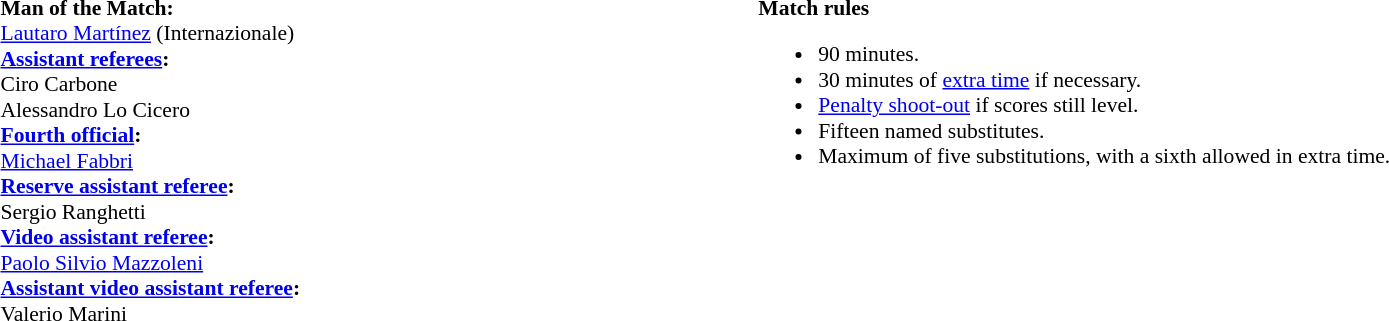<table width=100% style="font-size:90%">
<tr>
<td><br><strong>Man of the Match:</strong>
<br><a href='#'>Lautaro Martínez</a> (Internazionale)<br><strong><a href='#'>Assistant referees</a>:</strong>
<br>Ciro Carbone
<br>Alessandro Lo Cicero
<br><strong><a href='#'>Fourth official</a>:</strong>
<br><a href='#'>Michael Fabbri</a>
<br><strong><a href='#'>Reserve assistant referee</a>:</strong>
<br>Sergio Ranghetti
<br><strong><a href='#'>Video assistant referee</a>:</strong>
<br><a href='#'>Paolo Silvio Mazzoleni</a>
<br><strong><a href='#'>Assistant video assistant referee</a>:</strong>
<br>Valerio Marini</td>
<td style="width:60%; vertical-align:top;"><br><strong>Match rules</strong><ul><li>90 minutes.</li><li>30 minutes of <a href='#'>extra time</a> if necessary.</li><li><a href='#'>Penalty shoot-out</a> if scores still level.</li><li>Fifteen named substitutes.</li><li>Maximum of five substitutions, with a sixth allowed in extra time.</li></ul></td>
</tr>
</table>
